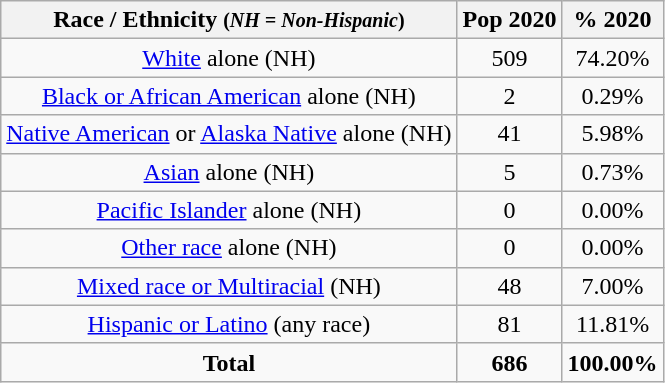<table class="wikitable" style="text-align:center;">
<tr>
<th>Race / Ethnicity <small>(<em>NH = Non-Hispanic</em>)</small></th>
<th>Pop 2020</th>
<th>% 2020</th>
</tr>
<tr>
<td><a href='#'>White</a> alone (NH)</td>
<td>509</td>
<td>74.20%</td>
</tr>
<tr>
<td><a href='#'>Black or African American</a> alone (NH)</td>
<td>2</td>
<td>0.29%</td>
</tr>
<tr>
<td><a href='#'>Native American</a> or <a href='#'>Alaska Native</a> alone (NH)</td>
<td>41</td>
<td>5.98%</td>
</tr>
<tr>
<td><a href='#'>Asian</a> alone (NH)</td>
<td>5</td>
<td>0.73%</td>
</tr>
<tr>
<td><a href='#'>Pacific Islander</a> alone (NH)</td>
<td>0</td>
<td>0.00%</td>
</tr>
<tr>
<td><a href='#'>Other race</a> alone (NH)</td>
<td>0</td>
<td>0.00%</td>
</tr>
<tr>
<td><a href='#'>Mixed race or Multiracial</a> (NH)</td>
<td>48</td>
<td>7.00%</td>
</tr>
<tr>
<td><a href='#'>Hispanic or Latino</a> (any race)</td>
<td>81</td>
<td>11.81%</td>
</tr>
<tr>
<td><strong>Total</strong></td>
<td><strong>686</strong></td>
<td><strong>100.00%</strong></td>
</tr>
</table>
